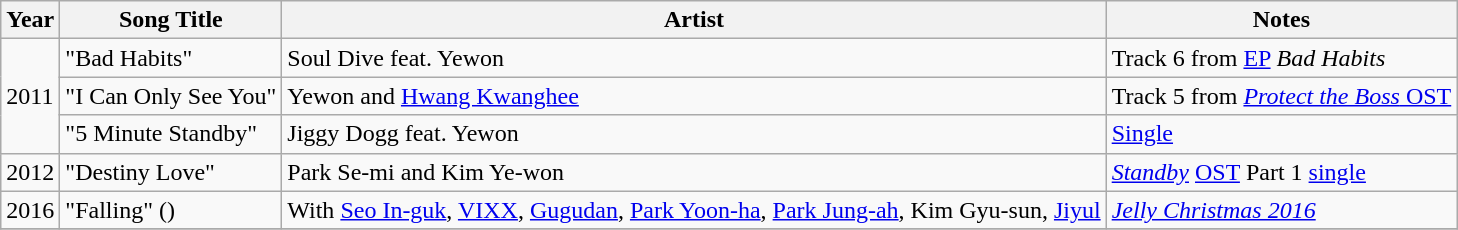<table class="wikitable">
<tr>
<th width=10>Year</th>
<th>Song Title</th>
<th>Artist</th>
<th>Notes</th>
</tr>
<tr>
<td rowspan=3>2011</td>
<td>"Bad Habits" </td>
<td>Soul Dive feat. Yewon</td>
<td>Track 6 from <a href='#'>EP</a> <em>Bad Habits</em></td>
</tr>
<tr>
<td>"I Can Only See You" </td>
<td>Yewon and <a href='#'>Hwang Kwanghee</a></td>
<td>Track 5 from <a href='#'><em>Protect the Boss</em> OST</a></td>
</tr>
<tr>
<td>"5 Minute Standby" </td>
<td>Jiggy Dogg feat. Yewon</td>
<td><a href='#'>Single</a></td>
</tr>
<tr>
<td>2012</td>
<td>"Destiny Love" </td>
<td>Park Se-mi and Kim Ye-won</td>
<td><em><a href='#'>Standby</a></em> <a href='#'>OST</a> Part 1 <a href='#'>single</a></td>
</tr>
<tr>
<td>2016</td>
<td>"Falling" ()</td>
<td>With <a href='#'>Seo In-guk</a>, <a href='#'>VIXX</a>, <a href='#'>Gugudan</a>, <a href='#'>Park Yoon-ha</a>,  <a href='#'>Park Jung-ah</a>, Kim Gyu-sun, <a href='#'>Jiyul</a></td>
<td><em><a href='#'>Jelly Christmas 2016</a></em></td>
</tr>
<tr>
</tr>
</table>
